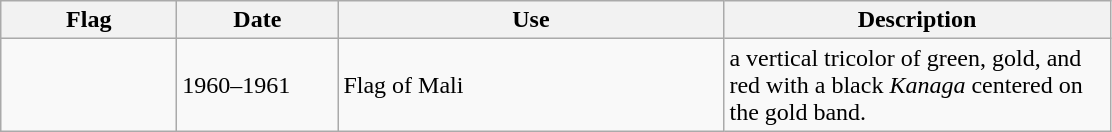<table class="wikitable">
<tr>
<th style="width:110px;">Flag</th>
<th style="width:100px;">Date</th>
<th style="width:250px;">Use</th>
<th style="width:250px;">Description</th>
</tr>
<tr>
<td></td>
<td>1960–1961</td>
<td>Flag of Mali</td>
<td>a vertical tricolor of green, gold, and red with a black <em>Kanaga</em> centered on the gold band.</td>
</tr>
</table>
